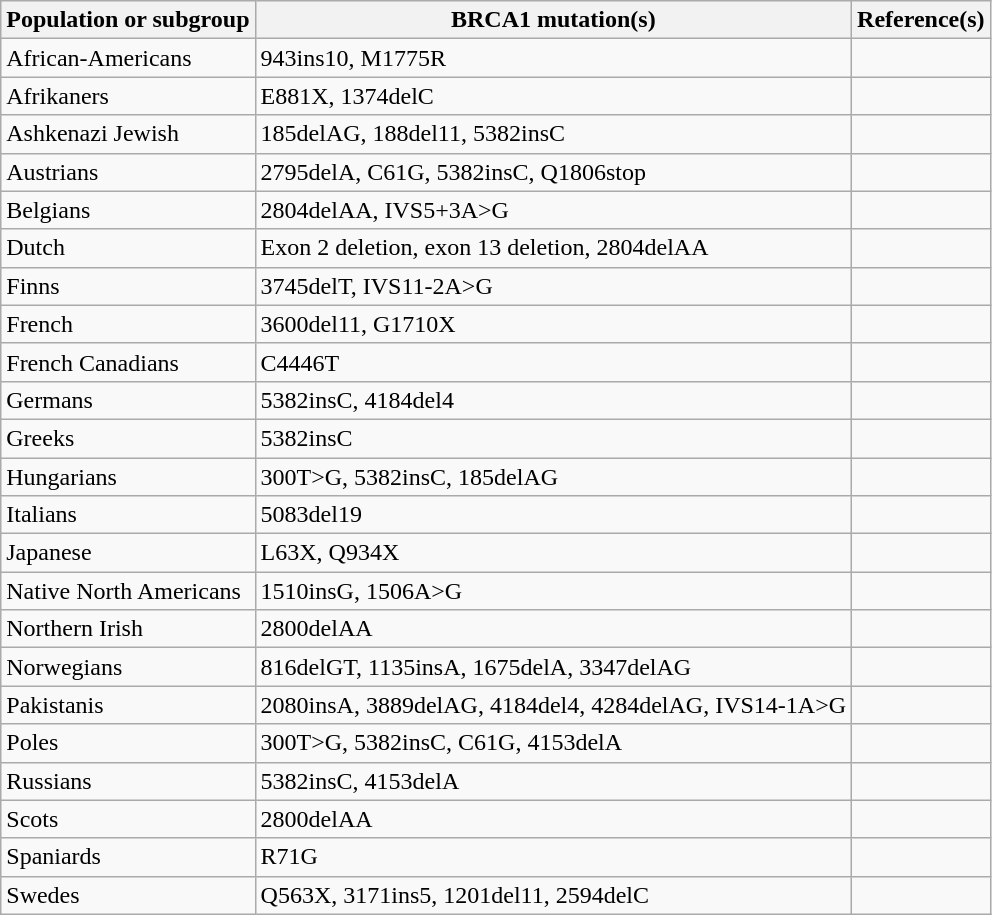<table class="wikitable">
<tr>
<th>Population or subgroup</th>
<th>BRCA1 mutation(s)</th>
<th>Reference(s)</th>
</tr>
<tr>
<td>African-Americans</td>
<td>943ins10, M1775R</td>
<td></td>
</tr>
<tr>
<td>Afrikaners</td>
<td>E881X, 1374delC</td>
<td></td>
</tr>
<tr>
<td>Ashkenazi Jewish</td>
<td>185delAG, 188del11, 5382insC</td>
<td></td>
</tr>
<tr>
<td>Austrians</td>
<td>2795delA, C61G, 5382insC, Q1806stop</td>
<td></td>
</tr>
<tr>
<td>Belgians</td>
<td>2804delAA, IVS5+3A>G</td>
<td></td>
</tr>
<tr>
<td>Dutch</td>
<td>Exon 2 deletion, exon 13 deletion, 2804delAA</td>
<td></td>
</tr>
<tr>
<td>Finns</td>
<td>3745delT, IVS11-2A>G</td>
<td></td>
</tr>
<tr>
<td>French</td>
<td>3600del11, G1710X</td>
<td></td>
</tr>
<tr>
<td>French Canadians</td>
<td>C4446T</td>
<td></td>
</tr>
<tr>
<td>Germans</td>
<td>5382insC, 4184del4</td>
<td></td>
</tr>
<tr>
<td>Greeks</td>
<td>5382insC</td>
<td></td>
</tr>
<tr>
<td>Hungarians</td>
<td>300T>G, 5382insC, 185delAG</td>
<td></td>
</tr>
<tr>
<td>Italians</td>
<td>5083del19</td>
<td></td>
</tr>
<tr>
<td>Japanese</td>
<td>L63X, Q934X</td>
<td></td>
</tr>
<tr>
<td>Native North Americans</td>
<td>1510insG, 1506A>G</td>
<td></td>
</tr>
<tr>
<td>Northern Irish</td>
<td>2800delAA</td>
<td></td>
</tr>
<tr>
<td>Norwegians</td>
<td>816delGT, 1135insA, 1675delA, 3347delAG</td>
<td></td>
</tr>
<tr>
<td>Pakistanis</td>
<td>2080insA, 3889delAG, 4184del4, 4284delAG, IVS14-1A>G</td>
<td></td>
</tr>
<tr>
<td>Poles</td>
<td>300T>G, 5382insC, C61G, 4153delA</td>
<td></td>
</tr>
<tr>
<td>Russians</td>
<td>5382insC, 4153delA</td>
<td></td>
</tr>
<tr>
<td>Scots</td>
<td>2800delAA</td>
<td></td>
</tr>
<tr>
<td>Spaniards</td>
<td>R71G</td>
<td></td>
</tr>
<tr>
<td>Swedes</td>
<td>Q563X, 3171ins5, 1201del11, 2594delC</td>
<td></td>
</tr>
</table>
